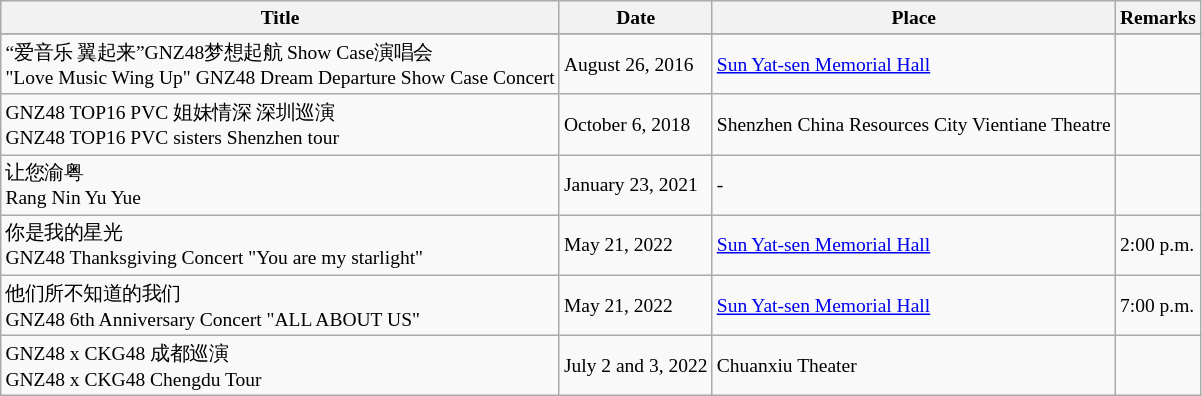<table class="wikitable" style="font-size:small;">
<tr>
<th>Title</th>
<th>Date</th>
<th>Place</th>
<th>Remarks</th>
</tr>
<tr align="center" bgcolor="#C0C0C0">
</tr>
<tr>
<td>“爱音乐 翼起来”GNZ48梦想起航 Show Case演唱会 <br> "Love Music Wing Up" GNZ48 Dream Departure Show Case Concert</td>
<td>August 26, 2016</td>
<td><a href='#'>Sun Yat-sen Memorial Hall</a></td>
<td></td>
</tr>
<tr>
<td>GNZ48 TOP16 PVC 姐妹情深 深圳巡演 <br> GNZ48 TOP16 PVC sisters Shenzhen tour</td>
<td>October 6, 2018</td>
<td>Shenzhen China Resources City Vientiane Theatre</td>
<td></td>
</tr>
<tr>
<td>让您渝粤 <br> Rang Nin Yu Yue</td>
<td>January 23, 2021</td>
<td>-</td>
<td></td>
</tr>
<tr>
<td>你是我的星光 <br> GNZ48 Thanksgiving Concert "You are my starlight"</td>
<td>May 21, 2022</td>
<td><a href='#'>Sun Yat-sen Memorial Hall</a></td>
<td>2:00 p.m.</td>
</tr>
<tr>
<td>他们所不知道的我们 <br> GNZ48 6th Anniversary Concert "ALL ABOUT US"</td>
<td>May 21, 2022</td>
<td><a href='#'>Sun Yat-sen Memorial Hall</a></td>
<td>7:00 p.m.</td>
</tr>
<tr>
<td>GNZ48 x CKG48 成都巡演 <br> GNZ48 x CKG48 Chengdu Tour</td>
<td>July 2 and 3, 2022</td>
<td>Chuanxiu Theater</td>
<td></td>
</tr>
</table>
